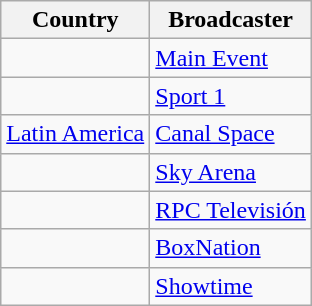<table class="wikitable">
<tr>
<th align=center>Country</th>
<th align=center>Broadcaster</th>
</tr>
<tr>
<td></td>
<td><a href='#'>Main Event</a></td>
</tr>
<tr>
<td></td>
<td><a href='#'>Sport 1</a></td>
</tr>
<tr>
<td><a href='#'>Latin America</a></td>
<td><a href='#'>Canal Space</a></td>
</tr>
<tr>
<td></td>
<td><a href='#'>Sky Arena</a></td>
</tr>
<tr>
<td></td>
<td><a href='#'>RPC Televisión</a></td>
</tr>
<tr>
<td></td>
<td><a href='#'>BoxNation</a></td>
</tr>
<tr>
<td></td>
<td><a href='#'>Showtime</a></td>
</tr>
</table>
